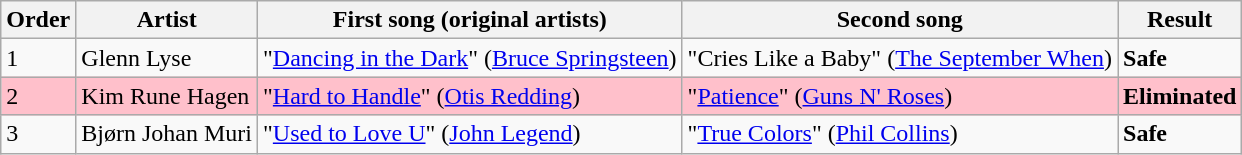<table class=wikitable>
<tr>
<th>Order</th>
<th>Artist</th>
<th>First song (original artists)</th>
<th>Second song</th>
<th>Result</th>
</tr>
<tr>
<td>1</td>
<td>Glenn Lyse</td>
<td>"<a href='#'>Dancing in the Dark</a>" (<a href='#'>Bruce Springsteen</a>)</td>
<td>"Cries Like a Baby" (<a href='#'>The September When</a>)</td>
<td><strong>Safe</strong></td>
</tr>
<tr style="background:pink;">
<td>2</td>
<td>Kim Rune Hagen</td>
<td>"<a href='#'>Hard to Handle</a>" (<a href='#'>Otis Redding</a>)</td>
<td>"<a href='#'>Patience</a>" (<a href='#'>Guns N' Roses</a>)</td>
<td><strong>Eliminated</strong></td>
</tr>
<tr>
<td>3</td>
<td>Bjørn Johan Muri</td>
<td>"<a href='#'>Used to Love U</a>" (<a href='#'>John Legend</a>)</td>
<td>"<a href='#'>True Colors</a>" (<a href='#'>Phil Collins</a>)</td>
<td><strong>Safe</strong></td>
</tr>
</table>
